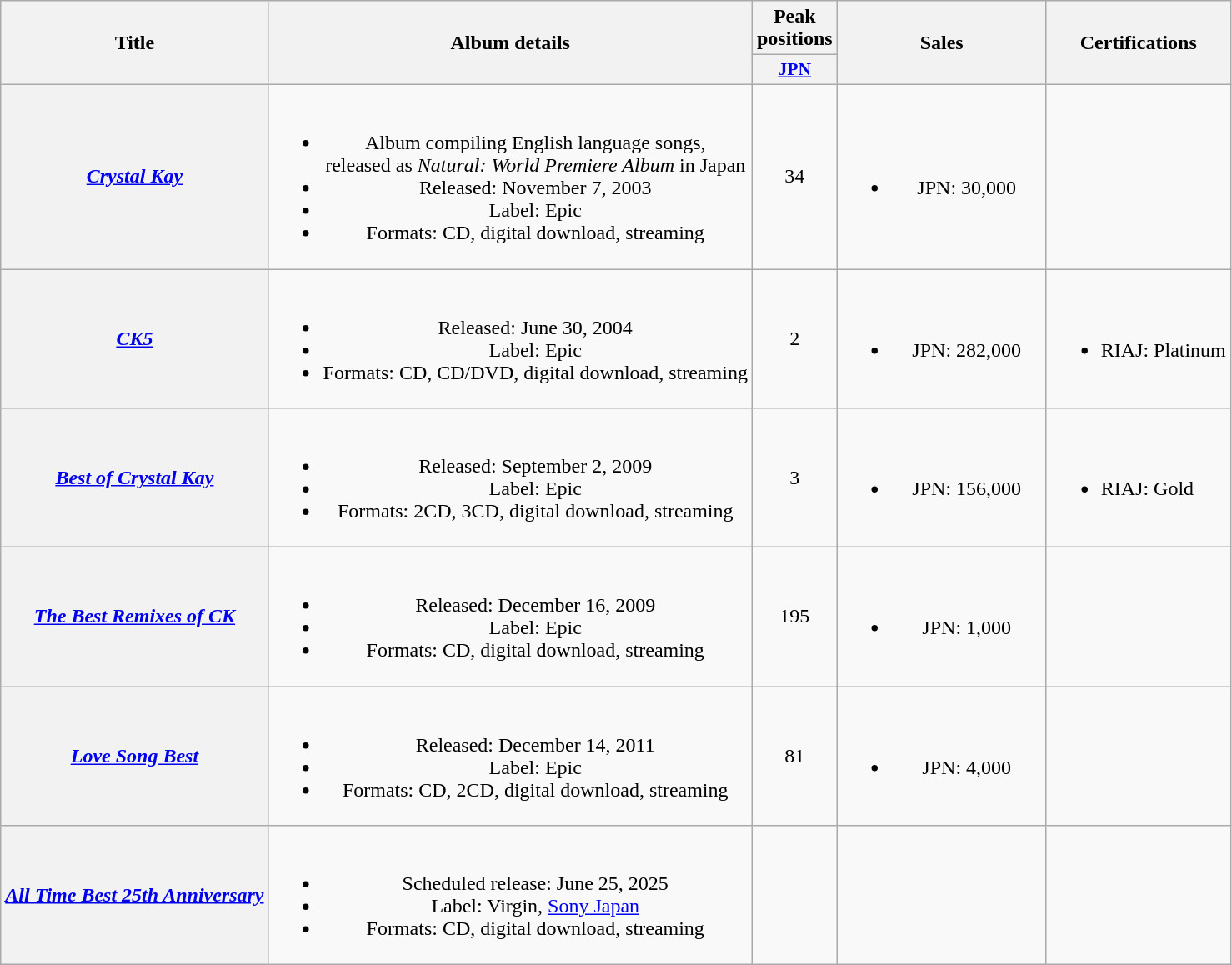<table class="wikitable plainrowheaders" style="text-align:center;">
<tr>
<th rowspan="2">Title</th>
<th rowspan="2">Album details</th>
<th colspan="1">Peak positions</th>
<th rowspan="2" style="width:10em;">Sales</th>
<th rowspan="2">Certifications</th>
</tr>
<tr>
<th scope="col" style="width:3em;font-size:90%;"><a href='#'>JPN</a><br></th>
</tr>
<tr>
<th scope="row"><em><a href='#'>Crystal Kay</a></em></th>
<td><br><ul><li>Album compiling English language songs,<br>released as <em>Natural: World Premiere Album</em> in Japan</li><li>Released: November 7, 2003 </li><li>Label: Epic</li><li>Formats: CD, digital download, streaming</li></ul></td>
<td>34</td>
<td><br><ul><li>JPN: 30,000</li></ul></td>
<td align="left"></td>
</tr>
<tr>
<th scope="row"><em><a href='#'>CK5</a></em></th>
<td><br><ul><li>Released: June 30, 2004 </li><li>Label: Epic</li><li>Formats: CD, CD/DVD, digital download, streaming</li></ul></td>
<td>2</td>
<td><br><ul><li>JPN: 282,000</li></ul></td>
<td align="left"><br><ul><li>RIAJ: Platinum</li></ul></td>
</tr>
<tr>
<th scope="row"><em><a href='#'>Best of Crystal Kay</a></em></th>
<td><br><ul><li>Released: September 2, 2009 </li><li>Label: Epic</li><li>Formats: 2CD, 3CD, digital download, streaming</li></ul></td>
<td>3</td>
<td><br><ul><li>JPN: 156,000</li></ul></td>
<td align="left"><br><ul><li>RIAJ: Gold</li></ul></td>
</tr>
<tr>
<th scope="row"><em><a href='#'>The Best Remixes of CK</a></em></th>
<td><br><ul><li>Released: December 16, 2009 </li><li>Label: Epic</li><li>Formats: CD, digital download, streaming</li></ul></td>
<td>195</td>
<td><br><ul><li>JPN: 1,000</li></ul></td>
<td align="left"></td>
</tr>
<tr>
<th scope="row"><em><a href='#'>Love Song Best</a></em></th>
<td><br><ul><li>Released: December 14, 2011 </li><li>Label: Epic</li><li>Formats: CD, 2CD, digital download, streaming</li></ul></td>
<td>81</td>
<td><br><ul><li>JPN: 4,000</li></ul></td>
<td align="left"></td>
</tr>
<tr>
<th scope="row"><em><a href='#'>All Time Best 25th Anniversary</a></em></th>
<td><br><ul><li>Scheduled release: June 25, 2025</li><li>Label: Virgin, <a href='#'>Sony Japan</a></li><li>Formats: CD, digital download, streaming</li></ul></td>
<td></td>
<td></td>
<td></td>
</tr>
</table>
